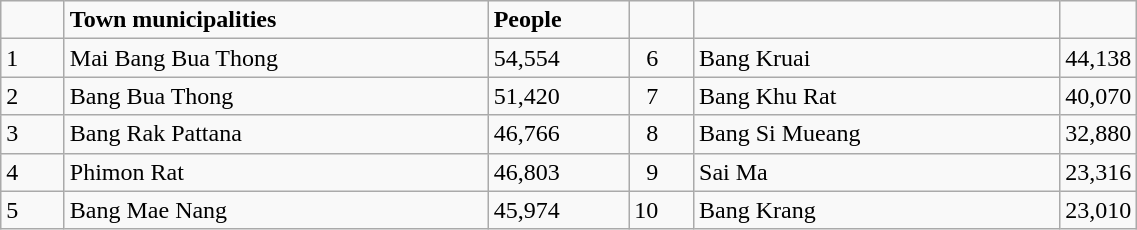<table class="wikitable" style="width:60%;">
<tr>
<td scope="col" style="width:6%;"> </td>
<td scope="col" style="width:40%;"><strong>Town municipalities</strong></td>
<td scope="col" style="width:13%;"><strong>People</strong></td>
<td scope="col" style="width:6%;"> </td>
<td scope="col" style="width:18%;"> </td>
<td scope="col" style="width:17%;"> </td>
</tr>
<tr>
<td scope="row">1</td>
<td>Mai Bang Bua Thong</td>
<td>54,554</td>
<td>  6</td>
<td>Bang Kruai</td>
<td>44,138</td>
</tr>
<tr>
<td scope="row">2</td>
<td>Bang Bua Thong</td>
<td>51,420</td>
<td>  7</td>
<td>Bang Khu Rat</td>
<td>40,070</td>
</tr>
<tr>
<td scope="row">3</td>
<td>Bang Rak Pattana</td>
<td>46,766</td>
<td>  8</td>
<td>Bang Si Mueang</td>
<td>32,880</td>
</tr>
<tr>
<td scope="row">4</td>
<td>Phimon Rat</td>
<td>46,803</td>
<td>  9</td>
<td>Sai Ma</td>
<td>23,316</td>
</tr>
<tr>
<td scope="row">5</td>
<td>Bang Mae Nang</td>
<td>45,974</td>
<td>10</td>
<td style="width:43%;" scope="col">Bang Krang</td>
<td>23,010</td>
</tr>
</table>
